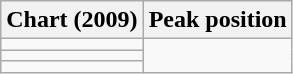<table class = "wikitable plainrowheaders sortable" border="1">
<tr>
<th>Chart (2009)</th>
<th>Peak position</th>
</tr>
<tr>
<td></td>
</tr>
<tr>
<td></td>
</tr>
<tr>
<td></td>
</tr>
</table>
